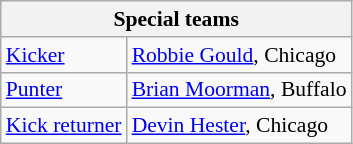<table class="wikitable" style="font-size: 90%;">
<tr>
<th colspan="6">Special teams</th>
</tr>
<tr>
<td><a href='#'>Kicker</a></td>
<td><a href='#'>Robbie Gould</a>, Chicago</td>
</tr>
<tr>
<td><a href='#'>Punter</a></td>
<td><a href='#'>Brian Moorman</a>, Buffalo</td>
</tr>
<tr>
<td><a href='#'>Kick returner</a></td>
<td><a href='#'>Devin Hester</a>, Chicago</td>
</tr>
</table>
